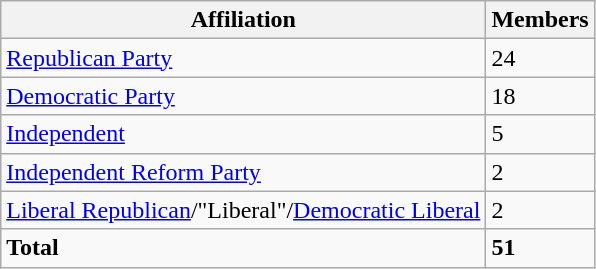<table class="wikitable">
<tr>
<th>Affiliation</th>
<th>Members</th>
</tr>
<tr>
<td><a href='#'>Republican Party</a></td>
<td>24</td>
</tr>
<tr>
<td><a href='#'>Democratic Party</a></td>
<td>18</td>
</tr>
<tr>
<td><a href='#'>Independent</a></td>
<td>5</td>
</tr>
<tr>
<td><a href='#'>Independent Reform Party</a></td>
<td>2</td>
</tr>
<tr>
<td><a href='#'>Liberal Republican</a>/"Liberal"/<a href='#'>Democratic Liberal</a></td>
<td>2</td>
</tr>
<tr>
<td><strong>Total</strong><br></td>
<td><strong>51</strong></td>
</tr>
</table>
